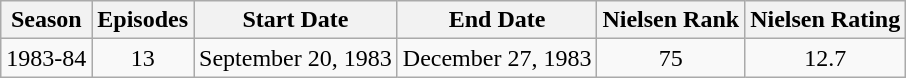<table class="wikitable" style="text-align: center">
<tr>
<th>Season</th>
<th>Episodes</th>
<th>Start Date</th>
<th>End Date</th>
<th>Nielsen Rank</th>
<th>Nielsen Rating</th>
</tr>
<tr>
<td style="text-align:center">1983-84</td>
<td style="text-align:center">13</td>
<td style="text-align:center">September 20, 1983</td>
<td style="text-align:center">December 27, 1983</td>
<td style="text-align:center">75</td>
<td style="text-align:center">12.7</td>
</tr>
</table>
